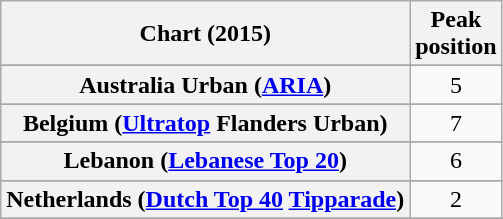<table class="wikitable sortable plainrowheaders" style="text-align:center">
<tr>
<th>Chart (2015)</th>
<th>Peak<br>position</th>
</tr>
<tr>
</tr>
<tr>
<th scope="row">Australia Urban (<a href='#'>ARIA</a>)</th>
<td>5</td>
</tr>
<tr>
</tr>
<tr>
</tr>
<tr>
</tr>
<tr>
<th scope="row">Belgium (<a href='#'>Ultratop</a> Flanders Urban)</th>
<td>7</td>
</tr>
<tr>
</tr>
<tr>
</tr>
<tr>
</tr>
<tr>
</tr>
<tr>
</tr>
<tr>
</tr>
<tr>
</tr>
<tr>
</tr>
<tr>
</tr>
<tr>
</tr>
<tr>
<th scope="row">Lebanon (<a href='#'>Lebanese Top 20</a>)</th>
<td>6</td>
</tr>
<tr>
</tr>
<tr>
<th scope="row">Netherlands (<a href='#'>Dutch Top 40</a> <a href='#'>Tipparade</a>)</th>
<td>2</td>
</tr>
<tr>
</tr>
<tr>
</tr>
<tr>
</tr>
<tr>
</tr>
<tr>
</tr>
<tr>
</tr>
<tr>
</tr>
<tr>
</tr>
<tr>
</tr>
<tr>
</tr>
<tr>
</tr>
<tr>
</tr>
<tr>
</tr>
<tr>
</tr>
</table>
